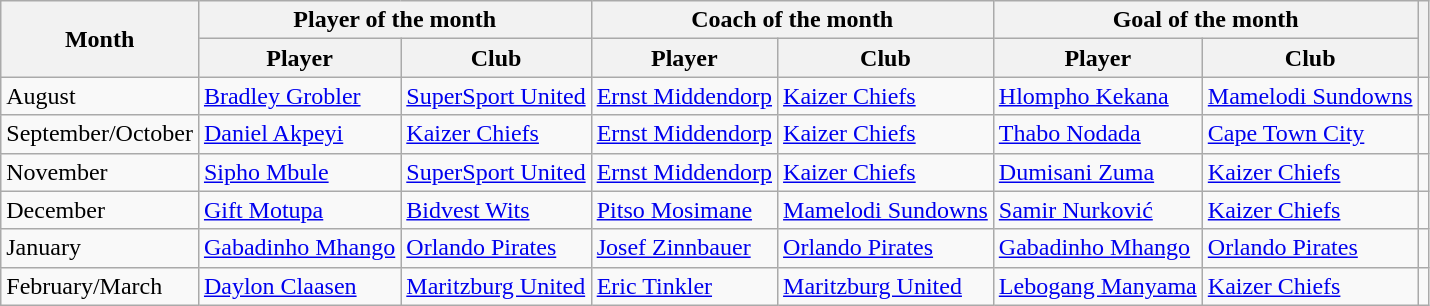<table class="wikitable">
<tr>
<th rowspan="2">Month</th>
<th colspan="2">Player of the month</th>
<th colspan="2">Coach of the month</th>
<th colspan="2">Goal of the month</th>
<th rowspan="2"></th>
</tr>
<tr>
<th>Player</th>
<th>Club</th>
<th>Player</th>
<th>Club</th>
<th>Player</th>
<th>Club</th>
</tr>
<tr>
<td>August</td>
<td> <a href='#'>Bradley Grobler</a></td>
<td><a href='#'>SuperSport United</a></td>
<td> <a href='#'>Ernst Middendorp</a></td>
<td><a href='#'>Kaizer Chiefs</a></td>
<td> <a href='#'>Hlompho Kekana</a></td>
<td><a href='#'>Mamelodi Sundowns</a></td>
<td></td>
</tr>
<tr>
<td>September/October</td>
<td> <a href='#'>Daniel Akpeyi</a></td>
<td><a href='#'>Kaizer Chiefs</a></td>
<td> <a href='#'>Ernst Middendorp</a></td>
<td><a href='#'>Kaizer Chiefs</a></td>
<td> <a href='#'>Thabo Nodada</a></td>
<td><a href='#'>Cape Town City</a></td>
<td></td>
</tr>
<tr>
<td>November</td>
<td> <a href='#'>Sipho Mbule</a></td>
<td><a href='#'>SuperSport United</a></td>
<td> <a href='#'>Ernst Middendorp</a></td>
<td><a href='#'>Kaizer Chiefs</a></td>
<td> <a href='#'>Dumisani Zuma</a></td>
<td><a href='#'>Kaizer Chiefs</a></td>
<td></td>
</tr>
<tr>
<td>December</td>
<td> <a href='#'>Gift Motupa</a></td>
<td><a href='#'>Bidvest Wits</a></td>
<td> <a href='#'>Pitso Mosimane</a></td>
<td><a href='#'>Mamelodi Sundowns</a></td>
<td> <a href='#'>Samir Nurković</a></td>
<td><a href='#'>Kaizer Chiefs</a></td>
<td></td>
</tr>
<tr>
<td>January</td>
<td> <a href='#'>Gabadinho Mhango</a></td>
<td><a href='#'>Orlando Pirates</a></td>
<td> <a href='#'>Josef Zinnbauer</a></td>
<td><a href='#'>Orlando Pirates</a></td>
<td> <a href='#'>Gabadinho Mhango</a></td>
<td><a href='#'>Orlando Pirates</a></td>
<td></td>
</tr>
<tr>
<td>February/March</td>
<td> <a href='#'>Daylon Claasen</a></td>
<td><a href='#'>Maritzburg United</a></td>
<td> <a href='#'>Eric Tinkler</a></td>
<td><a href='#'>Maritzburg United</a></td>
<td> <a href='#'>Lebogang Manyama</a></td>
<td><a href='#'>Kaizer Chiefs</a></td>
<td></td>
</tr>
</table>
